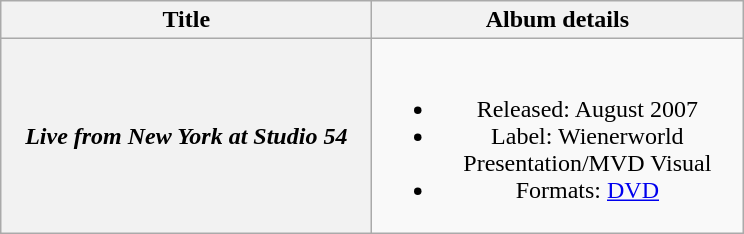<table class="wikitable plainrowheaders" style="text-align:center;">
<tr>
<th scope="col" style="width:15em;">Title</th>
<th scope="col" style="width:15em;">Album details</th>
</tr>
<tr>
<th scope="row"><em>Live from New York at Studio 54</em></th>
<td><br><ul><li>Released: August 2007</li><li>Label: Wienerworld Presentation/MVD Visual</li><li>Formats: <a href='#'>DVD</a></li></ul></td>
</tr>
</table>
